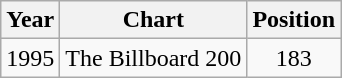<table class="wikitable">
<tr>
<th>Year</th>
<th>Chart</th>
<th>Position</th>
</tr>
<tr>
<td>1995</td>
<td>The Billboard 200</td>
<td align="center">183</td>
</tr>
</table>
